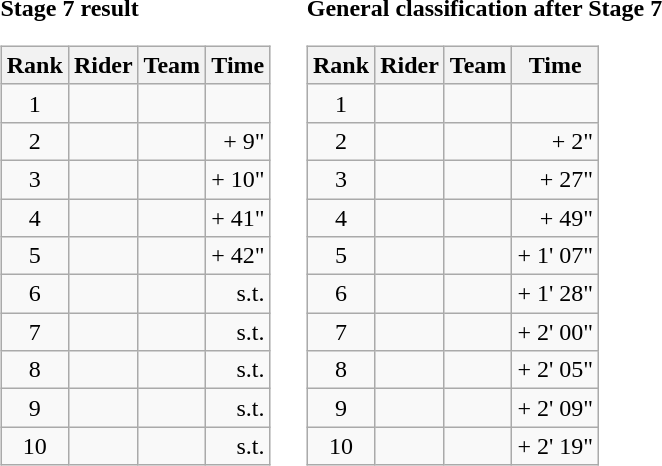<table>
<tr>
<td><strong>Stage 7 result</strong><br><table class="wikitable">
<tr>
<th scope="col">Rank</th>
<th scope="col">Rider</th>
<th scope="col">Team</th>
<th scope="col">Time</th>
</tr>
<tr>
<td style="text-align:center;">1</td>
<td></td>
<td></td>
<td style="text-align:right;"></td>
</tr>
<tr>
<td style="text-align:center;">2</td>
<td></td>
<td></td>
<td style="text-align:right;">+ 9"</td>
</tr>
<tr>
<td style="text-align:center;">3</td>
<td></td>
<td></td>
<td style="text-align:right;">+ 10"</td>
</tr>
<tr>
<td style="text-align:center;">4</td>
<td></td>
<td></td>
<td style="text-align:right;">+ 41"</td>
</tr>
<tr>
<td style="text-align:center;">5</td>
<td></td>
<td></td>
<td style="text-align:right;">+ 42"</td>
</tr>
<tr>
<td style="text-align:center;">6</td>
<td></td>
<td></td>
<td style="text-align:right;">s.t.</td>
</tr>
<tr>
<td style="text-align:center;">7</td>
<td></td>
<td></td>
<td style="text-align:right;">s.t.</td>
</tr>
<tr>
<td style="text-align:center;">8</td>
<td></td>
<td></td>
<td style="text-align:right;">s.t.</td>
</tr>
<tr>
<td style="text-align:center;">9</td>
<td></td>
<td></td>
<td style="text-align:right;">s.t.</td>
</tr>
<tr>
<td style="text-align:center;">10</td>
<td></td>
<td></td>
<td style="text-align:right;">s.t.</td>
</tr>
</table>
</td>
<td></td>
<td><strong>General classification after Stage 7</strong><br><table class="wikitable">
<tr>
<th scope="col">Rank</th>
<th scope="col">Rider</th>
<th scope="col">Team</th>
<th scope="col">Time</th>
</tr>
<tr>
<td style="text-align:center;">1</td>
<td></td>
<td></td>
<td style="text-align:right;"></td>
</tr>
<tr>
<td style="text-align:center;">2</td>
<td></td>
<td></td>
<td style="text-align:right;">+ 2"</td>
</tr>
<tr>
<td style="text-align:center;">3</td>
<td></td>
<td></td>
<td style="text-align:right;">+ 27"</td>
</tr>
<tr>
<td style="text-align:center;">4</td>
<td></td>
<td></td>
<td style="text-align:right;">+ 49"</td>
</tr>
<tr>
<td style="text-align:center;">5</td>
<td></td>
<td></td>
<td style="text-align:right;">+ 1' 07"</td>
</tr>
<tr>
<td style="text-align:center;">6</td>
<td></td>
<td></td>
<td style="text-align:right;">+ 1' 28"</td>
</tr>
<tr>
<td style="text-align:center;">7</td>
<td></td>
<td></td>
<td style="text-align:right;">+ 2' 00"</td>
</tr>
<tr>
<td style="text-align:center;">8</td>
<td></td>
<td></td>
<td style="text-align:right;">+ 2' 05"</td>
</tr>
<tr>
<td style="text-align:center;">9</td>
<td></td>
<td></td>
<td style="text-align:right;">+ 2' 09"</td>
</tr>
<tr>
<td style="text-align:center;">10</td>
<td></td>
<td></td>
<td style="text-align:right;">+ 2' 19"</td>
</tr>
</table>
</td>
</tr>
</table>
